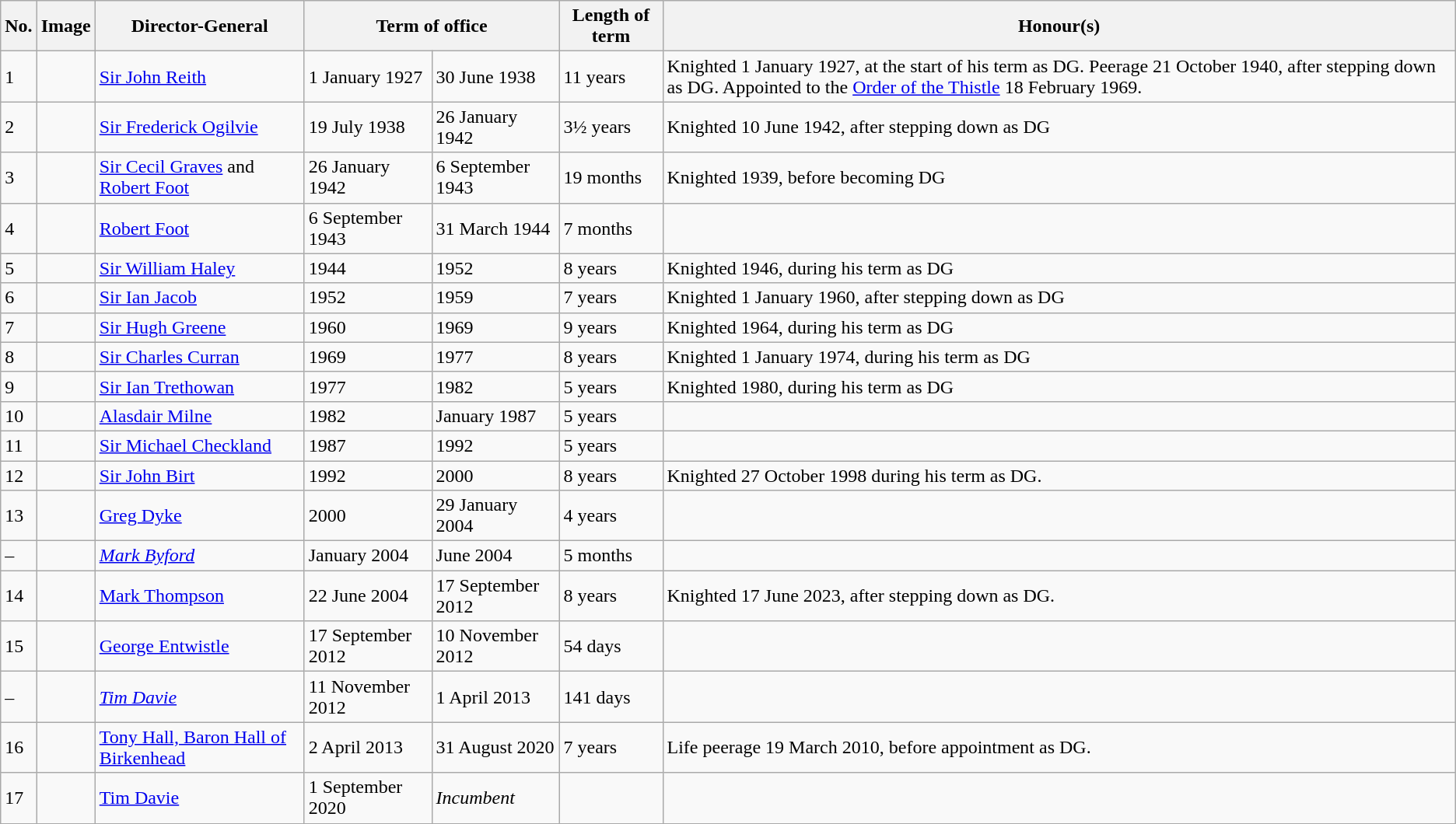<table class="sortable wikitable">
<tr>
<th>No.</th>
<th>Image</th>
<th>Director-General</th>
<th colspan=2>Term of office</th>
<th>Length of term</th>
<th>Honour(s)</th>
</tr>
<tr>
<td>1</td>
<td></td>
<td><a href='#'>Sir John Reith</a></td>
<td>1 January 1927</td>
<td>30 June 1938</td>
<td>11 years</td>
<td>Knighted 1 January 1927, at the start of his term as DG. Peerage 21 October 1940, after stepping down as DG. Appointed to the <a href='#'>Order of the Thistle</a> 18 February 1969.</td>
</tr>
<tr>
<td>2</td>
<td></td>
<td><a href='#'>Sir Frederick Ogilvie</a></td>
<td>19 July 1938</td>
<td>26 January 1942</td>
<td>3½ years</td>
<td>Knighted 10 June 1942, after stepping down as DG</td>
</tr>
<tr>
<td>3</td>
<td></td>
<td><a href='#'>Sir Cecil Graves</a> and <a href='#'>Robert Foot</a></td>
<td>26 January 1942</td>
<td>6 September 1943</td>
<td>19 months</td>
<td>Knighted 1939, before becoming DG</td>
</tr>
<tr>
<td>4</td>
<td></td>
<td><a href='#'>Robert Foot</a></td>
<td>6 September 1943</td>
<td>31 March 1944</td>
<td>7 months</td>
<td></td>
</tr>
<tr>
<td>5</td>
<td></td>
<td><a href='#'>Sir William Haley</a></td>
<td>1944</td>
<td>1952</td>
<td>8 years</td>
<td>Knighted 1946, during his term as DG</td>
</tr>
<tr>
<td>6</td>
<td></td>
<td><a href='#'>Sir Ian Jacob</a></td>
<td>1952</td>
<td>1959</td>
<td>7 years</td>
<td>Knighted 1 January 1960, after stepping down as DG</td>
</tr>
<tr>
<td>7</td>
<td></td>
<td><a href='#'>Sir Hugh Greene</a></td>
<td>1960</td>
<td>1969</td>
<td>9 years</td>
<td>Knighted 1964, during his term as DG</td>
</tr>
<tr>
<td>8</td>
<td></td>
<td><a href='#'>Sir Charles Curran</a></td>
<td>1969</td>
<td>1977</td>
<td>8 years</td>
<td>Knighted 1 January 1974, during his term as DG</td>
</tr>
<tr>
<td>9</td>
<td></td>
<td><a href='#'>Sir Ian Trethowan</a></td>
<td>1977</td>
<td>1982</td>
<td>5 years</td>
<td>Knighted 1980, during his term as DG</td>
</tr>
<tr>
<td>10</td>
<td></td>
<td><a href='#'>Alasdair Milne</a></td>
<td>1982</td>
<td>January 1987</td>
<td>5 years</td>
<td></td>
</tr>
<tr>
<td>11</td>
<td></td>
<td><a href='#'>Sir Michael Checkland</a></td>
<td>1987</td>
<td>1992</td>
<td>5 years</td>
<td></td>
</tr>
<tr>
<td>12</td>
<td></td>
<td><a href='#'>Sir John Birt</a></td>
<td>1992</td>
<td>2000</td>
<td>8 years</td>
<td>Knighted 27 October 1998 during his term as DG.</td>
</tr>
<tr>
<td>13</td>
<td></td>
<td><a href='#'>Greg Dyke</a></td>
<td>2000</td>
<td>29 January 2004</td>
<td>4 years</td>
<td></td>
</tr>
<tr>
<td>–</td>
<td></td>
<td><em><a href='#'>Mark Byford</a></em></td>
<td>January 2004</td>
<td>June 2004</td>
<td>5 months</td>
<td></td>
</tr>
<tr>
<td>14</td>
<td></td>
<td><a href='#'>Mark Thompson</a></td>
<td>22 June 2004</td>
<td>17 September 2012</td>
<td>8 years</td>
<td>Knighted 17 June 2023, after stepping down as DG.</td>
</tr>
<tr>
<td>15</td>
<td></td>
<td><a href='#'>George Entwistle</a></td>
<td>17 September 2012</td>
<td>10 November 2012</td>
<td>54 days</td>
<td></td>
</tr>
<tr>
<td>–</td>
<td></td>
<td><em><a href='#'>Tim Davie</a></em></td>
<td>11 November 2012</td>
<td>1 April 2013</td>
<td>141 days</td>
<td></td>
</tr>
<tr>
<td>16</td>
<td></td>
<td><a href='#'>Tony Hall, Baron Hall of Birkenhead</a></td>
<td>2 April 2013</td>
<td>31 August 2020</td>
<td>7 years</td>
<td>Life peerage 19 March 2010, before appointment as DG.</td>
</tr>
<tr>
<td>17</td>
<td></td>
<td><a href='#'>Tim Davie</a></td>
<td>1 September 2020</td>
<td><em>Incumbent</em></td>
<td></td>
<td></td>
</tr>
<tr>
</tr>
</table>
